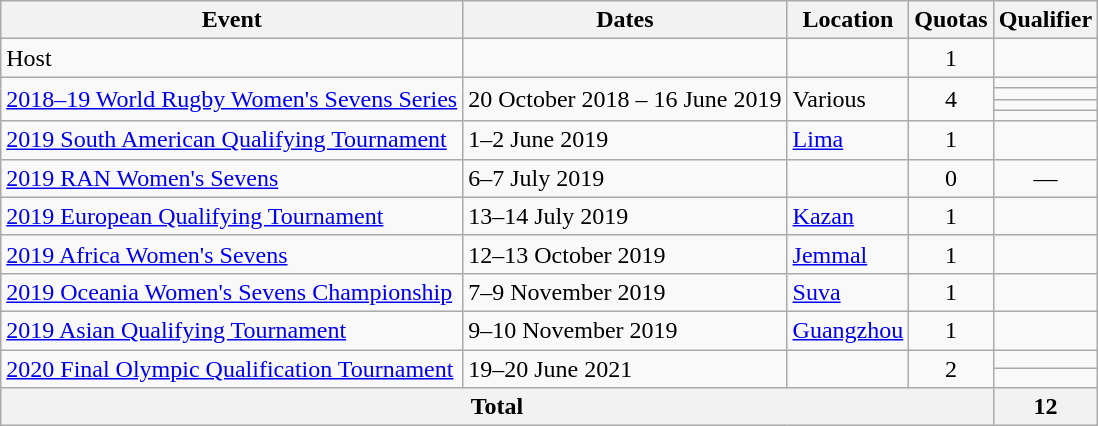<table class=wikitable>
<tr>
<th>Event</th>
<th>Dates</th>
<th>Location</th>
<th>Quotas</th>
<th>Qualifier</th>
</tr>
<tr>
<td>Host</td>
<td></td>
<td></td>
<td align=center>1</td>
<td></td>
</tr>
<tr>
<td rowspan=4><a href='#'>2018–19 World Rugby Women's Sevens Series</a></td>
<td rowspan=4>20 October 2018 – 16 June 2019</td>
<td rowspan=4>Various</td>
<td rowspan=4 align=center>4</td>
<td></td>
</tr>
<tr>
<td></td>
</tr>
<tr>
<td></td>
</tr>
<tr>
<td></td>
</tr>
<tr>
<td><a href='#'>2019 South American Qualifying Tournament</a></td>
<td>1–2 June 2019</td>
<td> <a href='#'>Lima</a></td>
<td align=center>1</td>
<td></td>
</tr>
<tr>
<td><a href='#'>2019 RAN Women's Sevens</a></td>
<td>6–7 July 2019</td>
<td></td>
<td align=center>0</td>
<td align=center>—</td>
</tr>
<tr>
<td><a href='#'>2019 European Qualifying Tournament</a></td>
<td>13–14 July 2019</td>
<td> <a href='#'>Kazan</a></td>
<td align=center>1</td>
<td></td>
</tr>
<tr>
<td><a href='#'>2019 Africa Women's Sevens</a></td>
<td>12–13 October 2019</td>
<td> <a href='#'>Jemmal</a></td>
<td align=center>1</td>
<td></td>
</tr>
<tr>
<td><a href='#'>2019 Oceania Women's Sevens Championship</a></td>
<td>7–9 November 2019</td>
<td> <a href='#'>Suva</a></td>
<td align=center>1</td>
<td></td>
</tr>
<tr>
<td><a href='#'>2019 Asian Qualifying Tournament</a></td>
<td>9–10 November 2019</td>
<td> <a href='#'>Guangzhou</a></td>
<td align=center>1</td>
<td></td>
</tr>
<tr>
<td rowspan=2><a href='#'>2020 Final Olympic Qualification Tournament</a></td>
<td rowspan=2>19–20 June 2021</td>
<td rowspan=2></td>
<td rowspan=2 align=center>2</td>
<td></td>
</tr>
<tr>
<td></td>
</tr>
<tr>
<th colspan=4>Total</th>
<th>12</th>
</tr>
</table>
